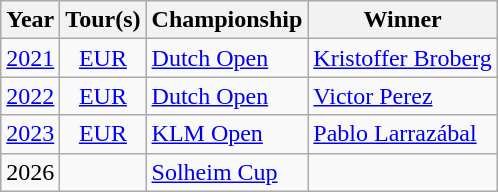<table class="sortable wikitable">
<tr>
<th>Year</th>
<th>Tour(s)</th>
<th>Championship</th>
<th>Winner</th>
</tr>
<tr>
<td align=center><a href='#'>2021</a></td>
<td align=center><a href='#'>EUR</a></td>
<td><a href='#'>Dutch Open</a></td>
<td> <a href='#'>Kristoffer Broberg</a></td>
</tr>
<tr>
<td align=center><a href='#'>2022</a></td>
<td align=center><a href='#'>EUR</a></td>
<td><a href='#'>Dutch Open</a></td>
<td> <a href='#'>Victor Perez</a></td>
</tr>
<tr>
<td align=center><a href='#'>2023</a></td>
<td align=center><a href='#'>EUR</a></td>
<td><a href='#'>KLM Open</a></td>
<td> <a href='#'>Pablo Larrazábal</a></td>
</tr>
<tr>
<td align=center>2026</td>
<td align=center></td>
<td><a href='#'>Solheim Cup</a></td>
<td></td>
</tr>
</table>
